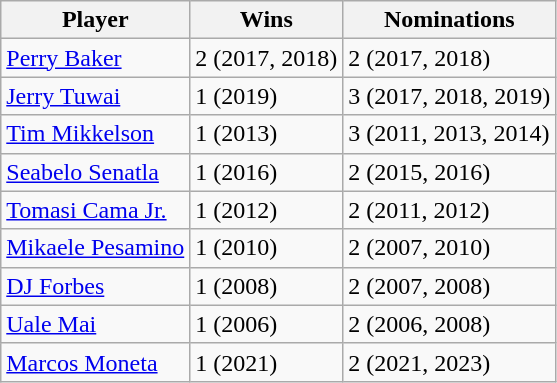<table class="wikitable sortable">
<tr>
<th>Player</th>
<th>Wins</th>
<th>Nominations</th>
</tr>
<tr>
<td> <a href='#'>Perry Baker</a></td>
<td>2 (2017, 2018)</td>
<td>2 (2017, 2018)</td>
</tr>
<tr>
<td> <a href='#'>Jerry Tuwai</a></td>
<td>1 (2019)</td>
<td>3 (2017, 2018, 2019)</td>
</tr>
<tr>
<td> <a href='#'>Tim Mikkelson</a></td>
<td>1 (2013)</td>
<td>3 (2011, 2013, 2014)</td>
</tr>
<tr>
<td> <a href='#'>Seabelo Senatla</a></td>
<td>1 (2016)</td>
<td>2 (2015, 2016)</td>
</tr>
<tr>
<td> <a href='#'>Tomasi Cama Jr.</a></td>
<td>1 (2012)</td>
<td>2 (2011, 2012)</td>
</tr>
<tr>
<td> <a href='#'>Mikaele Pesamino</a></td>
<td>1 (2010)</td>
<td>2 (2007, 2010)</td>
</tr>
<tr>
<td> <a href='#'>DJ Forbes</a></td>
<td>1 (2008)</td>
<td>2 (2007, 2008)</td>
</tr>
<tr>
<td> <a href='#'>Uale Mai</a></td>
<td>1 (2006)</td>
<td>2 (2006, 2008)</td>
</tr>
<tr>
<td> <a href='#'>Marcos Moneta</a></td>
<td>1 (2021)</td>
<td>2 (2021, 2023)</td>
</tr>
</table>
